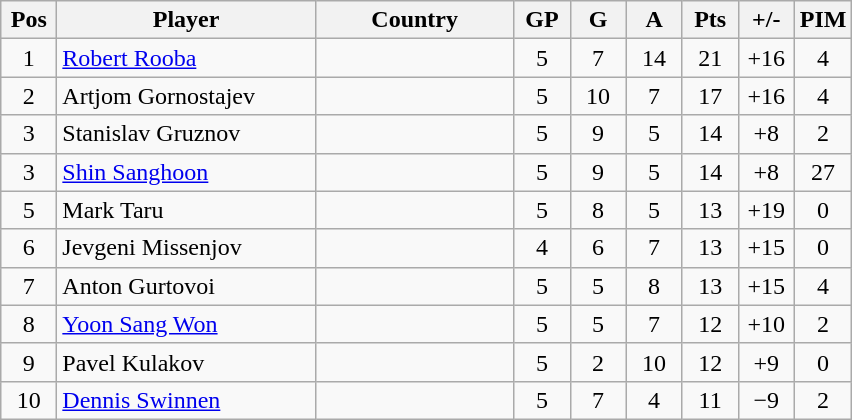<table class="wikitable sortable" style="text-align: center;">
<tr>
<th width=30>Pos</th>
<th width=165>Player</th>
<th width=125>Country</th>
<th width=30>GP</th>
<th width=30>G</th>
<th width=30>A</th>
<th width=30>Pts</th>
<th width=30>+/-</th>
<th width=30>PIM</th>
</tr>
<tr>
<td>1</td>
<td align=left><a href='#'>Robert Rooba</a></td>
<td align=left></td>
<td>5</td>
<td>7</td>
<td>14</td>
<td>21</td>
<td>+16</td>
<td>4</td>
</tr>
<tr>
<td>2</td>
<td align=left>Artjom Gornostajev</td>
<td align="left"></td>
<td>5</td>
<td>10</td>
<td>7</td>
<td>17</td>
<td>+16</td>
<td>4</td>
</tr>
<tr>
<td>3</td>
<td align=left>Stanislav Gruznov</td>
<td align="left"></td>
<td>5</td>
<td>9</td>
<td>5</td>
<td>14</td>
<td>+8</td>
<td>2</td>
</tr>
<tr>
<td>3</td>
<td align=left><a href='#'>Shin Sanghoon</a></td>
<td align=left></td>
<td>5</td>
<td>9</td>
<td>5</td>
<td>14</td>
<td>+8</td>
<td>27</td>
</tr>
<tr>
<td>5</td>
<td align=left>Mark Taru</td>
<td align="left"></td>
<td>5</td>
<td>8</td>
<td>5</td>
<td>13</td>
<td>+19</td>
<td>0</td>
</tr>
<tr>
<td>6</td>
<td align=left>Jevgeni Missenjov</td>
<td align="left"></td>
<td>4</td>
<td>6</td>
<td>7</td>
<td>13</td>
<td>+15</td>
<td>0</td>
</tr>
<tr>
<td>7</td>
<td align=left>Anton Gurtovoi</td>
<td align="left"></td>
<td>5</td>
<td>5</td>
<td>8</td>
<td>13</td>
<td>+15</td>
<td>4</td>
</tr>
<tr>
<td>8</td>
<td align=left><a href='#'>Yoon Sang Won</a></td>
<td align=left></td>
<td>5</td>
<td>5</td>
<td>7</td>
<td>12</td>
<td>+10</td>
<td>2</td>
</tr>
<tr>
<td>9</td>
<td align=left>Pavel Kulakov</td>
<td align="left"></td>
<td>5</td>
<td>2</td>
<td>10</td>
<td>12</td>
<td>+9</td>
<td>0</td>
</tr>
<tr>
<td>10</td>
<td align=left><a href='#'>Dennis Swinnen</a></td>
<td align=left></td>
<td>5</td>
<td>7</td>
<td>4</td>
<td>11</td>
<td>−9</td>
<td>2</td>
</tr>
</table>
